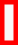<table class="wikitable" style="border: 3px solid red">
<tr>
<td><br></td>
</tr>
</table>
